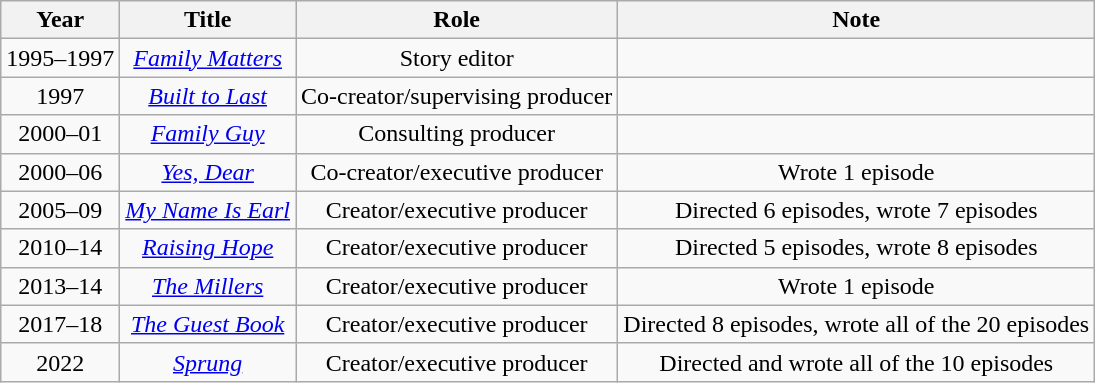<table class="wikitable" style="text-align:center; margin-right:auto; margin-right:auto">
<tr>
<th>Year</th>
<th>Title</th>
<th>Role</th>
<th>Note</th>
</tr>
<tr>
<td>1995–1997</td>
<td><em><a href='#'>Family Matters</a></em></td>
<td>Story editor</td>
<td></td>
</tr>
<tr>
<td>1997</td>
<td><em><a href='#'>Built to Last</a></em></td>
<td>Co-creator/supervising producer</td>
<td></td>
</tr>
<tr>
<td>2000–01</td>
<td><em><a href='#'>Family Guy</a></em></td>
<td>Consulting producer</td>
<td></td>
</tr>
<tr>
<td>2000–06</td>
<td><em><a href='#'>Yes, Dear</a></em></td>
<td>Co-creator/executive producer</td>
<td>Wrote 1 episode</td>
</tr>
<tr>
<td>2005–09</td>
<td><em><a href='#'>My Name Is Earl</a></em></td>
<td>Creator/executive producer</td>
<td>Directed 6 episodes, wrote 7 episodes</td>
</tr>
<tr>
<td>2010–14</td>
<td><em><a href='#'>Raising Hope</a></em></td>
<td>Creator/executive producer</td>
<td>Directed 5 episodes, wrote 8 episodes</td>
</tr>
<tr>
<td>2013–14</td>
<td><em><a href='#'>The Millers</a></em></td>
<td>Creator/executive producer</td>
<td>Wrote 1 episode</td>
</tr>
<tr>
<td>2017–18</td>
<td><em><a href='#'>The Guest Book</a></em></td>
<td>Creator/executive producer</td>
<td>Directed 8 episodes, wrote all of the 20 episodes</td>
</tr>
<tr>
<td>2022</td>
<td><em><a href='#'>Sprung</a></em></td>
<td>Creator/executive producer</td>
<td>Directed and wrote all of the 10 episodes</td>
</tr>
</table>
